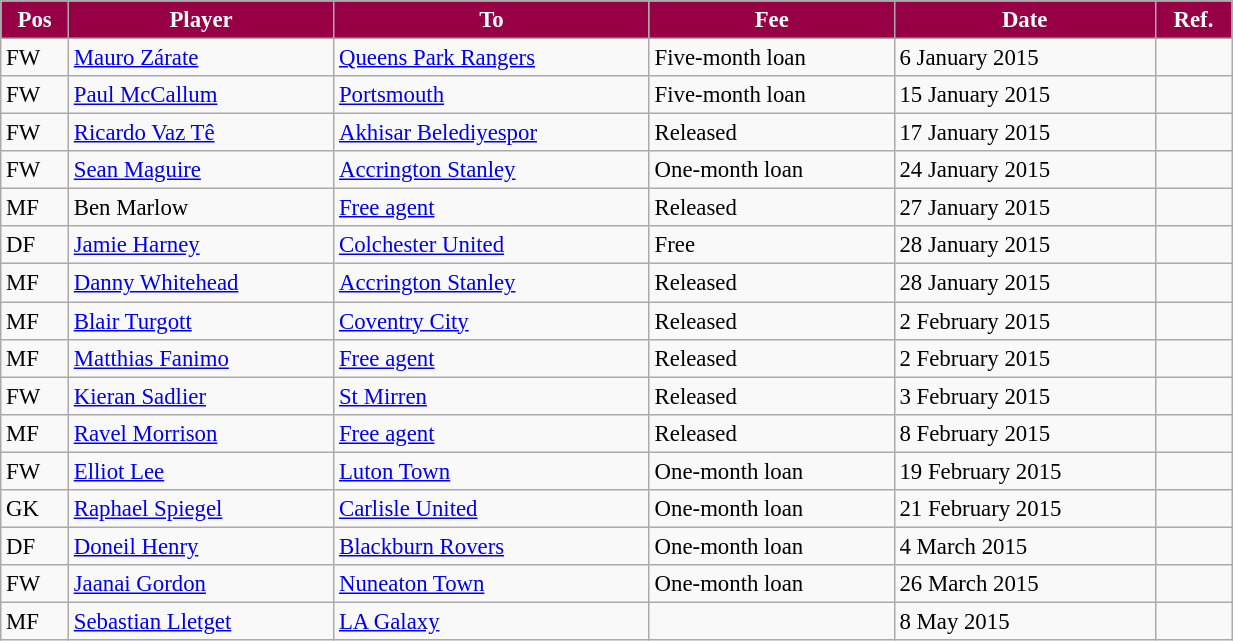<table class="wikitable" style="width:65%; text-align:center; font-size:95%; text-align:left;">
<tr>
<th style="background:#970045; color:white; text-align:center;">Pos</th>
<th style="background:#970045; color:white; text-align:center;">Player</th>
<th style="background:#970045; color:white; text-align:center;">To</th>
<th style="background:#970045; color:white; text-align:center;">Fee</th>
<th style="background:#970045; color:white; text-align:center;">Date</th>
<th style="background:#970045; color:white; text-align:center;">Ref.</th>
</tr>
<tr>
<td>FW</td>
<td> <a href='#'>Mauro Zárate</a></td>
<td> <a href='#'>Queens Park Rangers</a></td>
<td>Five-month loan</td>
<td>6 January 2015</td>
<td></td>
</tr>
<tr>
<td>FW</td>
<td> <a href='#'>Paul McCallum</a></td>
<td> <a href='#'>Portsmouth</a></td>
<td>Five-month loan</td>
<td>15 January 2015</td>
<td></td>
</tr>
<tr>
<td>FW</td>
<td> <a href='#'>Ricardo Vaz Tê</a></td>
<td> <a href='#'>Akhisar Belediyespor</a></td>
<td>Released</td>
<td>17 January 2015</td>
<td></td>
</tr>
<tr>
<td>FW</td>
<td> <a href='#'>Sean Maguire</a></td>
<td> <a href='#'>Accrington Stanley</a></td>
<td>One-month loan</td>
<td>24 January 2015</td>
<td></td>
</tr>
<tr>
<td>MF</td>
<td> Ben Marlow</td>
<td> <a href='#'>Free agent</a></td>
<td>Released</td>
<td>27 January 2015</td>
<td></td>
</tr>
<tr>
<td>DF</td>
<td> <a href='#'>Jamie Harney</a></td>
<td> <a href='#'>Colchester United</a></td>
<td>Free</td>
<td>28 January 2015</td>
<td></td>
</tr>
<tr>
<td>MF</td>
<td> <a href='#'>Danny Whitehead</a></td>
<td> <a href='#'>Accrington Stanley</a></td>
<td>Released</td>
<td>28 January 2015</td>
<td></td>
</tr>
<tr>
<td>MF</td>
<td> <a href='#'>Blair Turgott</a></td>
<td> <a href='#'>Coventry City</a></td>
<td>Released</td>
<td>2 February 2015</td>
<td></td>
</tr>
<tr>
<td>MF</td>
<td> <a href='#'>Matthias Fanimo</a></td>
<td> <a href='#'>Free agent</a></td>
<td>Released</td>
<td>2 February 2015</td>
<td></td>
</tr>
<tr>
<td>FW</td>
<td> <a href='#'>Kieran Sadlier</a></td>
<td> <a href='#'>St Mirren</a></td>
<td>Released</td>
<td>3 February 2015</td>
<td></td>
</tr>
<tr>
<td>MF</td>
<td> <a href='#'>Ravel Morrison</a></td>
<td> <a href='#'>Free agent</a></td>
<td>Released</td>
<td>8 February 2015</td>
<td></td>
</tr>
<tr>
<td>FW</td>
<td> <a href='#'>Elliot Lee</a></td>
<td> <a href='#'>Luton Town</a></td>
<td>One-month loan</td>
<td>19 February 2015</td>
<td></td>
</tr>
<tr>
<td>GK</td>
<td> <a href='#'>Raphael Spiegel</a></td>
<td> <a href='#'>Carlisle United</a></td>
<td>One-month loan</td>
<td>21 February 2015</td>
<td></td>
</tr>
<tr>
<td>DF</td>
<td> <a href='#'>Doneil Henry</a></td>
<td> <a href='#'>Blackburn Rovers</a></td>
<td>One-month loan</td>
<td>4 March 2015</td>
<td></td>
</tr>
<tr>
<td>FW</td>
<td> <a href='#'>Jaanai Gordon</a></td>
<td> <a href='#'>Nuneaton Town</a></td>
<td>One-month loan</td>
<td>26 March 2015</td>
<td></td>
</tr>
<tr>
<td>MF</td>
<td> <a href='#'>Sebastian Lletget</a></td>
<td> <a href='#'>LA Galaxy</a></td>
<td></td>
<td>8 May 2015</td>
<td></td>
</tr>
</table>
